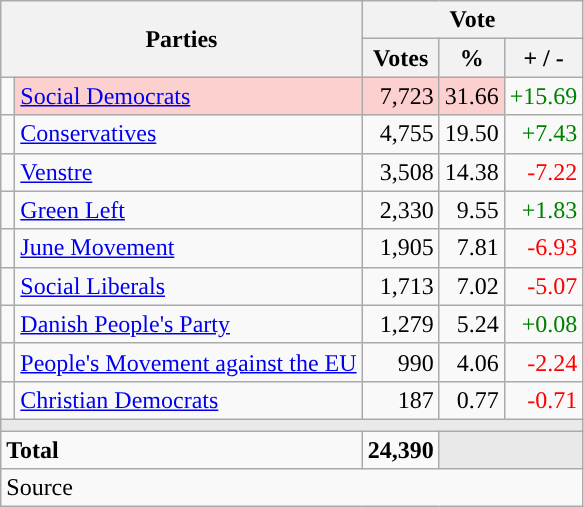<table class="wikitable" style="text-align:right;">
<tr>
<th style="text-align:centre;" rowspan="2" colspan="2" width="225">Parties</th>
<th colspan="3">Vote</th>
</tr>
<tr>
<th width="15">Votes</th>
<th width="15">%</th>
<th width="15">+ / -</th>
</tr>
<tr>
<td width="2" style="color:inherit;background:"></td>
<td bgcolor=#fbd0ce   align="left"><a href='#'>Social Democrats</a></td>
<td bgcolor=#fbd0ce>7,723</td>
<td bgcolor=#fbd0ce>31.66</td>
<td style=color:green;>+15.69</td>
</tr>
<tr>
<td width="2" style="color:inherit;background:"></td>
<td align="left"><a href='#'>Conservatives</a></td>
<td>4,755</td>
<td>19.50</td>
<td style=color:green;>+7.43</td>
</tr>
<tr>
<td width="2" style="color:inherit;background:"></td>
<td align="left"><a href='#'>Venstre</a></td>
<td>3,508</td>
<td>14.38</td>
<td style=color:red;>-7.22</td>
</tr>
<tr>
<td width="2" style="color:inherit;background:"></td>
<td align="left"><a href='#'>Green Left</a></td>
<td>2,330</td>
<td>9.55</td>
<td style=color:green;>+1.83</td>
</tr>
<tr>
<td width="2" style="color:inherit;background:"></td>
<td align="left"><a href='#'>June Movement</a></td>
<td>1,905</td>
<td>7.81</td>
<td style=color:red;>-6.93</td>
</tr>
<tr>
<td width="2" style="color:inherit;background:"></td>
<td align="left"><a href='#'>Social Liberals</a></td>
<td>1,713</td>
<td>7.02</td>
<td style=color:red;>-5.07</td>
</tr>
<tr>
<td width="2" style="color:inherit;background:"></td>
<td align="left"><a href='#'>Danish People's Party</a></td>
<td>1,279</td>
<td>5.24</td>
<td style=color:green;>+0.08</td>
</tr>
<tr>
<td width="2" style="color:inherit;background:"></td>
<td align="left"><a href='#'>People's Movement against the EU</a></td>
<td>990</td>
<td>4.06</td>
<td style=color:red;>-2.24</td>
</tr>
<tr>
<td width="2" style="color:inherit;background:"></td>
<td align="left"><a href='#'>Christian Democrats</a></td>
<td>187</td>
<td>0.77</td>
<td style=color:red;>-0.71</td>
</tr>
<tr>
<td colspan="7" bgcolor="#E9E9E9"></td>
</tr>
<tr>
<td align="left" colspan="2"><strong>Total</strong></td>
<td><strong>24,390</strong></td>
<td bgcolor="#E9E9E9" colspan="2"></td>
</tr>
<tr>
<td align="left" colspan="6">Source</td>
</tr>
</table>
